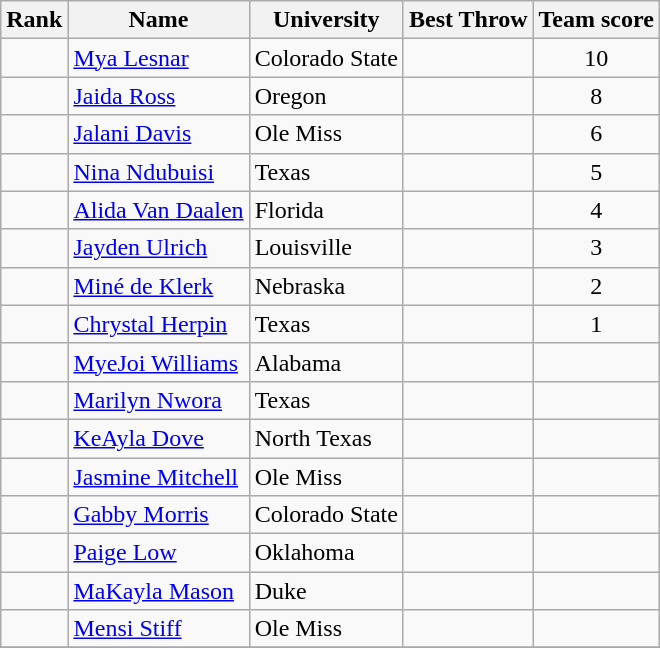<table class="wikitable sortable plainrowheaders" style="text-align:center">
<tr>
<th scope="col">Rank</th>
<th scope="col">Name</th>
<th scope="col">University</th>
<th scope="col">Best Throw</th>
<th scope="col">Team score</th>
</tr>
<tr>
<td></td>
<td align=left> <a href='#'>Mya Lesnar</a></td>
<td align=left>Colorado State</td>
<td><strong></strong></td>
<td>10</td>
</tr>
<tr>
<td></td>
<td align=left>	<a href='#'>Jaida Ross</a></td>
<td align=left>Oregon</td>
<td><strong></strong></td>
<td>8</td>
</tr>
<tr>
<td></td>
<td align=left> <a href='#'>Jalani Davis</a></td>
<td align=left>Ole Miss</td>
<td><strong></strong></td>
<td>6</td>
</tr>
<tr>
<td></td>
<td align=left> <a href='#'>Nina Ndubuisi</a></td>
<td align=left>Texas</td>
<td><strong></strong></td>
<td>5</td>
</tr>
<tr>
<td></td>
<td align=left> <a href='#'>Alida Van Daalen</a></td>
<td align=left>Florida</td>
<td><strong></strong></td>
<td>4</td>
</tr>
<tr>
<td></td>
<td align=left> <a href='#'>Jayden Ulrich</a></td>
<td align=left>Louisville</td>
<td><strong></strong></td>
<td>3</td>
</tr>
<tr>
<td></td>
<td align=left> <a href='#'>Miné de Klerk</a></td>
<td align=left>Nebraska</td>
<td><strong></strong></td>
<td>2</td>
</tr>
<tr>
<td></td>
<td align=left> <a href='#'>Chrystal Herpin</a></td>
<td align=left>Texas</td>
<td><strong></strong></td>
<td>1</td>
</tr>
<tr>
<td></td>
<td align=left> <a href='#'>MyeJoi Williams</a></td>
<td align=left>Alabama</td>
<td><strong></strong></td>
<td></td>
</tr>
<tr>
<td></td>
<td align=left> <a href='#'>Marilyn Nwora</a></td>
<td align=left>Texas</td>
<td><strong></strong></td>
<td></td>
</tr>
<tr>
<td></td>
<td align=left> <a href='#'>KeAyla Dove</a></td>
<td align=left>North Texas</td>
<td><strong></strong></td>
<td></td>
</tr>
<tr>
<td></td>
<td align=left> <a href='#'>Jasmine Mitchell</a></td>
<td align=left>Ole Miss</td>
<td><strong></strong></td>
<td></td>
</tr>
<tr>
<td></td>
<td align=left> <a href='#'>Gabby Morris</a></td>
<td align=left>Colorado State</td>
<td><strong></strong></td>
<td></td>
</tr>
<tr>
<td></td>
<td align=left> <a href='#'>Paige Low</a></td>
<td align=left>Oklahoma</td>
<td><strong></strong></td>
<td></td>
</tr>
<tr>
<td></td>
<td align=left> <a href='#'>MaKayla Mason</a></td>
<td align=left>Duke</td>
<td><strong></strong></td>
<td></td>
</tr>
<tr>
<td></td>
<td align=left> <a href='#'>Mensi Stiff</a></td>
<td align=left>Ole Miss</td>
<td><strong></strong></td>
<td></td>
</tr>
<tr>
</tr>
</table>
